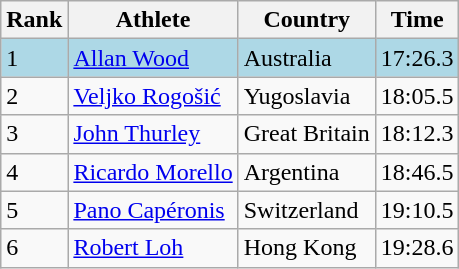<table class="wikitable">
<tr>
<th>Rank</th>
<th>Athlete</th>
<th>Country</th>
<th>Time</th>
</tr>
<tr bgcolor=lightblue>
<td>1</td>
<td><a href='#'>Allan Wood</a></td>
<td>Australia</td>
<td>17:26.3</td>
</tr>
<tr>
<td>2</td>
<td><a href='#'>Veljko Rogošić</a></td>
<td>Yugoslavia</td>
<td>18:05.5</td>
</tr>
<tr>
<td>3</td>
<td><a href='#'>John Thurley</a></td>
<td>Great Britain</td>
<td>18:12.3</td>
</tr>
<tr>
<td>4</td>
<td><a href='#'>Ricardo Morello</a></td>
<td>Argentina</td>
<td>18:46.5</td>
</tr>
<tr>
<td>5</td>
<td><a href='#'>Pano Capéronis</a></td>
<td>Switzerland</td>
<td>19:10.5</td>
</tr>
<tr>
<td>6</td>
<td><a href='#'>Robert Loh</a></td>
<td>Hong Kong</td>
<td>19:28.6</td>
</tr>
</table>
